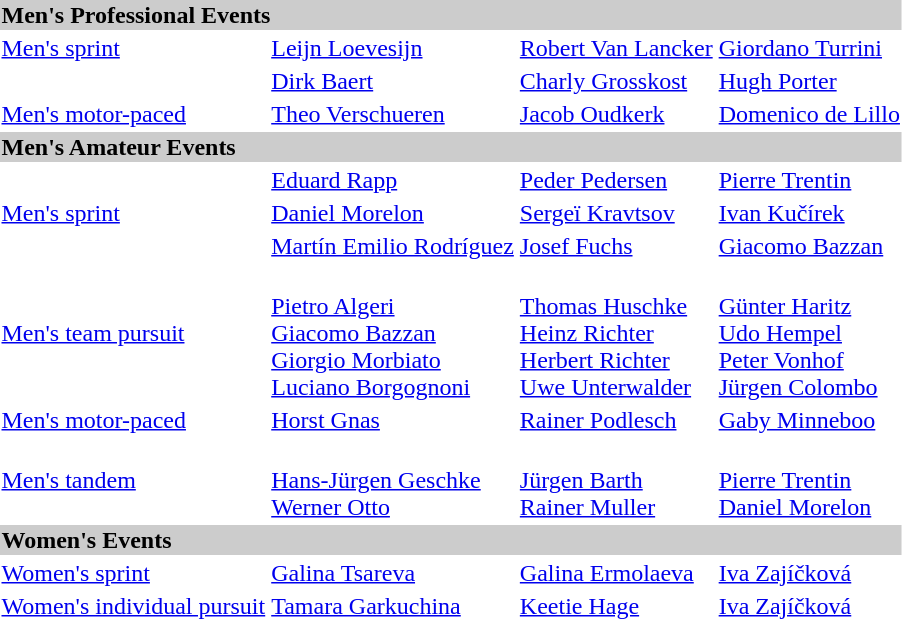<table>
<tr bgcolor="#cccccc">
<td colspan=7><strong>Men's Professional Events</strong></td>
</tr>
<tr>
<td><a href='#'>Men's sprint</a> <br></td>
<td><a href='#'>Leijn Loevesijn</a><br></td>
<td><a href='#'>Robert Van Lancker</a><br></td>
<td><a href='#'>Giordano Turrini</a><br></td>
</tr>
<tr>
<td><br></td>
<td><a href='#'>Dirk Baert</a><br></td>
<td><a href='#'>Charly Grosskost</a><br></td>
<td><a href='#'>Hugh Porter</a><br></td>
</tr>
<tr>
<td><a href='#'>Men's motor-paced</a><br></td>
<td><a href='#'>Theo Verschueren</a><br></td>
<td><a href='#'>Jacob Oudkerk</a><br></td>
<td><a href='#'>Domenico de Lillo</a><br></td>
</tr>
<tr bgcolor="#cccccc">
<td colspan=7><strong>Men's Amateur Events</strong></td>
</tr>
<tr>
<td><br></td>
<td><a href='#'>Eduard Rapp</a><br></td>
<td><a href='#'>Peder Pedersen</a><br></td>
<td><a href='#'>Pierre Trentin</a> <br></td>
</tr>
<tr>
<td><a href='#'>Men's sprint</a> <br></td>
<td><a href='#'>Daniel Morelon</a> <br></td>
<td><a href='#'>Sergeï Kravtsov</a> <br></td>
<td><a href='#'>Ivan Kučírek</a> <br></td>
</tr>
<tr>
<td><br></td>
<td><a href='#'>Martín Emilio Rodríguez</a><br></td>
<td><a href='#'>Josef Fuchs</a><br></td>
<td><a href='#'>Giacomo Bazzan</a><br></td>
</tr>
<tr>
<td><a href='#'>Men's team pursuit</a><br></td>
<td> <br> <a href='#'>Pietro Algeri</a><br> <a href='#'>Giacomo Bazzan</a><br> <a href='#'>Giorgio Morbiato</a><br> <a href='#'>Luciano Borgognoni</a></td>
<td> <br> <a href='#'>Thomas Huschke</a><br> <a href='#'>Heinz Richter</a><br> <a href='#'>Herbert Richter</a><br> <a href='#'>Uwe Unterwalder</a></td>
<td> <br> <a href='#'>Günter Haritz</a><br> <a href='#'>Udo Hempel</a><br> <a href='#'>Peter Vonhof</a><br> <a href='#'>Jürgen Colombo</a></td>
</tr>
<tr>
<td><a href='#'>Men's motor-paced</a><br></td>
<td><a href='#'>Horst Gnas</a><br></td>
<td><a href='#'>Rainer Podlesch</a><br></td>
<td><a href='#'>Gaby Minneboo</a><br></td>
</tr>
<tr>
<td><a href='#'>Men's tandem</a><br></td>
<td> <br><a href='#'>Hans-Jürgen Geschke</a><br> <a href='#'>Werner Otto</a></td>
<td> <br><a href='#'>Jürgen Barth</a><br> <a href='#'>Rainer Muller</a></td>
<td> <br><a href='#'>Pierre Trentin</a><br> <a href='#'>Daniel Morelon</a></td>
</tr>
<tr bgcolor="#cccccc">
<td colspan=7><strong>Women's Events</strong></td>
</tr>
<tr>
<td><a href='#'>Women's sprint</a><br></td>
<td><a href='#'>Galina Tsareva</a><br></td>
<td><a href='#'>Galina Ermolaeva</a><br></td>
<td><a href='#'>Iva Zajíčková</a><br></td>
</tr>
<tr>
<td><a href='#'>Women's individual pursuit</a><br></td>
<td><a href='#'>Tamara Garkuchina</a><br></td>
<td><a href='#'>Keetie Hage</a><br></td>
<td><a href='#'>Iva Zajíčková</a><br></td>
</tr>
</table>
